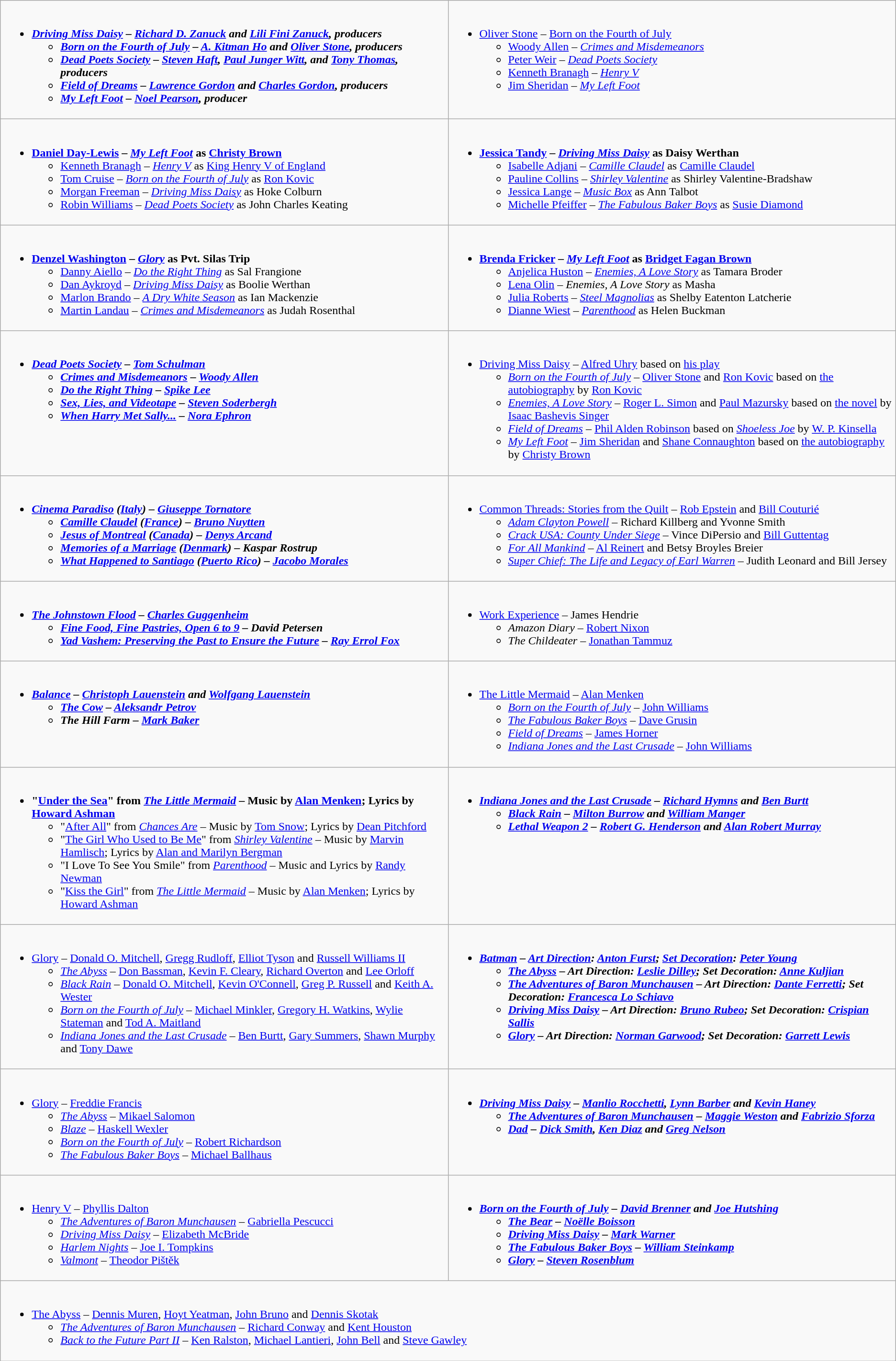<table class=wikitable>
<tr>
<td style="vertical-align:top; width:50%;"><br><ul><li><strong><em><a href='#'>Driving Miss Daisy</a><em> – <a href='#'>Richard D. Zanuck</a> and <a href='#'>Lili Fini Zanuck</a>, producers<strong><ul><li></em><a href='#'>Born on the Fourth of July</a><em> – <a href='#'>A. Kitman Ho</a> and <a href='#'>Oliver Stone</a>, producers</li><li></em><a href='#'>Dead Poets Society</a><em> – <a href='#'>Steven Haft</a>, <a href='#'>Paul Junger Witt</a>, and <a href='#'>Tony Thomas</a>, producers</li><li></em><a href='#'>Field of Dreams</a><em> – <a href='#'>Lawrence Gordon</a> and <a href='#'>Charles Gordon</a>, producers</li><li></em><a href='#'>My Left Foot</a><em> – <a href='#'>Noel Pearson</a>, producer</li></ul></li></ul></td>
<td style="vertical-align:top; width:50%;"><br><ul><li></strong><a href='#'>Oliver Stone</a> – </em><a href='#'>Born on the Fourth of July</a></em></strong><ul><li><a href='#'>Woody Allen</a> – <em><a href='#'>Crimes and Misdemeanors</a></em></li><li><a href='#'>Peter Weir</a> – <em><a href='#'>Dead Poets Society</a></em></li><li><a href='#'>Kenneth Branagh</a> – <em><a href='#'>Henry V</a></em></li><li><a href='#'>Jim Sheridan</a> – <em><a href='#'>My Left Foot</a></em></li></ul></li></ul></td>
</tr>
<tr>
<td valign="top"><br><ul><li><strong><a href='#'>Daniel Day-Lewis</a> – <em><a href='#'>My Left Foot</a></em> as <a href='#'>Christy Brown</a></strong><ul><li><a href='#'>Kenneth Branagh</a> – <em><a href='#'>Henry V</a></em> as <a href='#'>King Henry V of England</a></li><li><a href='#'>Tom Cruise</a> – <em><a href='#'>Born on the Fourth of July</a></em> as <a href='#'>Ron Kovic</a></li><li><a href='#'>Morgan Freeman</a> – <em><a href='#'>Driving Miss Daisy</a></em> as Hoke Colburn</li><li><a href='#'>Robin Williams</a> – <em><a href='#'>Dead Poets Society</a></em> as John Charles Keating</li></ul></li></ul></td>
<td valign="top"><br><ul><li><strong><a href='#'>Jessica Tandy</a> – <em><a href='#'>Driving Miss Daisy</a></em> as Daisy Werthan</strong><ul><li><a href='#'>Isabelle Adjani</a> – <em><a href='#'>Camille Claudel</a></em> as <a href='#'>Camille Claudel</a></li><li><a href='#'>Pauline Collins</a> – <em><a href='#'>Shirley Valentine</a></em> as Shirley Valentine-Bradshaw</li><li><a href='#'>Jessica Lange</a> – <em><a href='#'>Music Box</a></em> as Ann Talbot</li><li><a href='#'>Michelle Pfeiffer</a> – <em><a href='#'>The Fabulous Baker Boys</a></em> as <a href='#'>Susie Diamond</a></li></ul></li></ul></td>
</tr>
<tr>
<td valign="top"><br><ul><li><strong><a href='#'>Denzel Washington</a> – <em><a href='#'>Glory</a></em> as Pvt. Silas Trip</strong><ul><li><a href='#'>Danny Aiello</a> – <em><a href='#'>Do the Right Thing</a></em> as Sal Frangione</li><li><a href='#'>Dan Aykroyd</a> – <em><a href='#'>Driving Miss Daisy</a></em> as Boolie Werthan</li><li><a href='#'>Marlon Brando</a> – <em><a href='#'>A Dry White Season</a></em> as Ian Mackenzie</li><li><a href='#'>Martin Landau</a> – <em><a href='#'>Crimes and Misdemeanors</a></em> as Judah Rosenthal</li></ul></li></ul></td>
<td valign="top"><br><ul><li><strong><a href='#'>Brenda Fricker</a> – <em><a href='#'>My Left Foot</a></em> as <a href='#'>Bridget Fagan Brown</a></strong><ul><li><a href='#'>Anjelica Huston</a> – <em><a href='#'>Enemies, A Love Story</a></em> as Tamara Broder</li><li><a href='#'>Lena Olin</a> – <em>Enemies, A Love Story</em> as Masha</li><li><a href='#'>Julia Roberts</a> – <em><a href='#'>Steel Magnolias</a></em> as Shelby Eatenton Latcherie</li><li><a href='#'>Dianne Wiest</a> – <em><a href='#'>Parenthood</a></em> as Helen Buckman</li></ul></li></ul></td>
</tr>
<tr>
<td valign="top"><br><ul><li><strong><em><a href='#'>Dead Poets Society</a><em> – <a href='#'>Tom Schulman</a><strong><ul><li></em><a href='#'>Crimes and Misdemeanors</a><em> – <a href='#'>Woody Allen</a></li><li></em><a href='#'>Do the Right Thing</a><em> – <a href='#'>Spike Lee</a></li><li></em><a href='#'>Sex, Lies, and Videotape</a><em> – <a href='#'>Steven Soderbergh</a></li><li></em><a href='#'>When Harry Met Sally...</a><em> – <a href='#'>Nora Ephron</a></li></ul></li></ul></td>
<td valign="top"><br><ul><li></em></strong><a href='#'>Driving Miss Daisy</a></em> – <a href='#'>Alfred Uhry</a> based on <a href='#'>his play</a></strong><ul><li><em><a href='#'>Born on the Fourth of July</a></em> – <a href='#'>Oliver Stone</a> and <a href='#'>Ron Kovic</a> based on <a href='#'>the autobiography</a> by <a href='#'>Ron Kovic</a></li><li><em><a href='#'>Enemies, A Love Story</a></em> – <a href='#'>Roger L. Simon</a> and <a href='#'>Paul Mazursky</a> based on <a href='#'>the novel</a> by <a href='#'>Isaac Bashevis Singer</a></li><li><em><a href='#'>Field of Dreams</a></em> – <a href='#'>Phil Alden Robinson</a> based on <em><a href='#'>Shoeless Joe</a></em> by <a href='#'>W. P. Kinsella</a></li><li><em><a href='#'>My Left Foot</a></em> – <a href='#'>Jim Sheridan</a> and <a href='#'>Shane Connaughton</a> based on <a href='#'>the autobiography</a> by <a href='#'>Christy Brown</a></li></ul></li></ul></td>
</tr>
<tr>
<td valign="top"><br><ul><li><strong><em><a href='#'>Cinema Paradiso</a><em> (<a href='#'>Italy</a>) – <a href='#'>Giuseppe Tornatore</a><strong><ul><li></em><a href='#'>Camille Claudel</a><em> (<a href='#'>France</a>) – <a href='#'>Bruno Nuytten</a></li><li></em><a href='#'>Jesus of Montreal</a><em> (<a href='#'>Canada</a>) – <a href='#'>Denys Arcand</a></li><li></em><a href='#'>Memories of a Marriage</a><em> (<a href='#'>Denmark</a>) – Kaspar Rostrup</li><li></em><a href='#'>What Happened to Santiago</a><em> (<a href='#'>Puerto Rico</a>) – <a href='#'>Jacobo Morales</a></li></ul></li></ul></td>
<td valign="top"><br><ul><li></em></strong><a href='#'>Common Threads: Stories from the Quilt</a></em> – <a href='#'>Rob Epstein</a> and <a href='#'>Bill Couturié</a></strong><ul><li><em><a href='#'>Adam Clayton Powell</a></em> – Richard Killberg and Yvonne Smith</li><li><em><a href='#'>Crack USA: County Under Siege</a></em> – Vince DiPersio and <a href='#'>Bill Guttentag</a></li><li><em><a href='#'>For All Mankind</a></em> – <a href='#'>Al Reinert</a> and Betsy Broyles Breier</li><li><em><a href='#'>Super Chief: The Life and Legacy of Earl Warren</a></em> – Judith Leonard and Bill Jersey</li></ul></li></ul></td>
</tr>
<tr>
<td valign="top"><br><ul><li><strong><em><a href='#'>The Johnstown Flood</a><em> – <a href='#'>Charles Guggenheim</a><strong><ul><li></em><a href='#'>Fine Food, Fine Pastries, Open 6 to 9</a><em> – David Petersen</li><li></em><a href='#'>Yad Vashem: Preserving the Past to Ensure the Future</a><em> – <a href='#'>Ray Errol Fox</a></li></ul></li></ul></td>
<td valign="top"><br><ul><li></em></strong><a href='#'>Work Experience</a></em> – James Hendrie</strong><ul><li><em>Amazon Diary</em> – <a href='#'>Robert Nixon</a></li><li><em>The Childeater</em> – <a href='#'>Jonathan Tammuz</a></li></ul></li></ul></td>
</tr>
<tr>
<td valign="top"><br><ul><li><strong><em><a href='#'>Balance</a><em> – <a href='#'>Christoph Lauenstein</a> and <a href='#'>Wolfgang Lauenstein</a><strong><ul><li></em><a href='#'>The Cow</a><em> – <a href='#'>Aleksandr Petrov</a></li><li></em>The Hill Farm<em> – <a href='#'>Mark Baker</a></li></ul></li></ul></td>
<td valign="top"><br><ul><li></em></strong><a href='#'>The Little Mermaid</a></em> – <a href='#'>Alan Menken</a></strong><ul><li><em><a href='#'>Born on the Fourth of July</a></em> – <a href='#'>John Williams</a></li><li><em><a href='#'>The Fabulous Baker Boys</a></em> – <a href='#'>Dave Grusin</a></li><li><em><a href='#'>Field of Dreams</a></em> – <a href='#'>James Horner</a></li><li><em><a href='#'>Indiana Jones and the Last Crusade</a></em> – <a href='#'>John Williams</a></li></ul></li></ul></td>
</tr>
<tr>
<td valign="top"><br><ul><li><strong>"<a href='#'>Under the Sea</a>" from <em><a href='#'>The Little Mermaid</a></em> – Music by <a href='#'>Alan Menken</a>; Lyrics by <a href='#'>Howard Ashman</a></strong><ul><li>"<a href='#'>After All</a>" from <em><a href='#'>Chances Are</a></em> – Music by <a href='#'>Tom Snow</a>; Lyrics by <a href='#'>Dean Pitchford</a></li><li>"<a href='#'>The Girl Who Used to Be Me</a>" from <em><a href='#'>Shirley Valentine</a></em> – Music by <a href='#'>Marvin Hamlisch</a>; Lyrics by <a href='#'>Alan and Marilyn Bergman</a></li><li>"I Love To See You Smile" from <em><a href='#'>Parenthood</a></em> – Music and Lyrics by <a href='#'>Randy Newman</a></li><li>"<a href='#'>Kiss the Girl</a>" from <em><a href='#'>The Little Mermaid</a></em> – Music by <a href='#'>Alan Menken</a>; Lyrics by <a href='#'>Howard Ashman</a></li></ul></li></ul></td>
<td valign="top"><br><ul><li><strong><em><a href='#'>Indiana Jones and the Last Crusade</a><em> – <a href='#'>Richard Hymns</a> and <a href='#'>Ben Burtt</a><strong><ul><li></em><a href='#'>Black Rain</a><em> – <a href='#'>Milton Burrow</a> and <a href='#'>William Manger</a></li><li></em><a href='#'>Lethal Weapon 2</a><em> – <a href='#'>Robert G. Henderson</a> and <a href='#'>Alan Robert Murray</a></li></ul></li></ul></td>
</tr>
<tr>
<td valign="top"><br><ul><li></em></strong><a href='#'>Glory</a></em> – <a href='#'>Donald O. Mitchell</a>, <a href='#'>Gregg Rudloff</a>, <a href='#'>Elliot Tyson</a> and <a href='#'>Russell Williams II</a></strong><ul><li><em><a href='#'>The Abyss</a></em> – <a href='#'>Don Bassman</a>, <a href='#'>Kevin F. Cleary</a>, <a href='#'>Richard Overton</a> and <a href='#'>Lee Orloff</a></li><li><em><a href='#'>Black Rain</a></em> – <a href='#'>Donald O. Mitchell</a>, <a href='#'>Kevin O'Connell</a>, <a href='#'>Greg P. Russell</a> and <a href='#'>Keith A. Wester</a></li><li><em><a href='#'>Born on the Fourth of July</a></em> – <a href='#'>Michael Minkler</a>, <a href='#'>Gregory H. Watkins</a>, <a href='#'>Wylie Stateman</a> and <a href='#'>Tod A. Maitland</a></li><li><em><a href='#'>Indiana Jones and the Last Crusade</a></em> – <a href='#'>Ben Burtt</a>, <a href='#'>Gary Summers</a>, <a href='#'>Shawn Murphy</a> and <a href='#'>Tony Dawe</a></li></ul></li></ul></td>
<td valign="top"><br><ul><li><strong><em><a href='#'>Batman</a><em> – <a href='#'>Art Direction</a>: <a href='#'>Anton Furst</a>; <a href='#'>Set Decoration</a>: <a href='#'>Peter Young</a><strong><ul><li></em><a href='#'>The Abyss</a><em> – Art Direction: <a href='#'>Leslie Dilley</a>; Set Decoration: <a href='#'>Anne Kuljian</a></li><li></em><a href='#'>The Adventures of Baron Munchausen</a><em> – Art Direction: <a href='#'>Dante Ferretti</a>; Set Decoration: <a href='#'>Francesca Lo Schiavo</a></li><li></em><a href='#'>Driving Miss Daisy</a><em> – Art Direction: <a href='#'>Bruno Rubeo</a>; Set Decoration: <a href='#'>Crispian Sallis</a></li><li></em><a href='#'>Glory</a><em> – Art Direction: <a href='#'>Norman Garwood</a>; Set Decoration: <a href='#'>Garrett Lewis</a></li></ul></li></ul></td>
</tr>
<tr>
<td valign="top"><br><ul><li></em></strong><a href='#'>Glory</a></em> – <a href='#'>Freddie Francis</a></strong><ul><li><em><a href='#'>The Abyss</a></em> – <a href='#'>Mikael Salomon</a></li><li><em><a href='#'>Blaze</a></em> – <a href='#'>Haskell Wexler</a></li><li><em><a href='#'>Born on the Fourth of July</a></em> – <a href='#'>Robert Richardson</a></li><li><em><a href='#'>The Fabulous Baker Boys</a></em> – <a href='#'>Michael Ballhaus</a></li></ul></li></ul></td>
<td valign="top"><br><ul><li><strong><em><a href='#'>Driving Miss Daisy</a><em> – <a href='#'>Manlio Rocchetti</a>, <a href='#'>Lynn Barber</a> and <a href='#'>Kevin Haney</a><strong><ul><li></em><a href='#'>The Adventures of Baron Munchausen</a><em> – <a href='#'>Maggie Weston</a> and <a href='#'>Fabrizio Sforza</a></li><li></em><a href='#'>Dad</a><em> – <a href='#'>Dick Smith</a>, <a href='#'>Ken Diaz</a> and <a href='#'>Greg Nelson</a></li></ul></li></ul></td>
</tr>
<tr>
<td valign="top"><br><ul><li></em></strong><a href='#'>Henry V</a></em> – <a href='#'>Phyllis Dalton</a></strong><ul><li><em><a href='#'>The Adventures of Baron Munchausen</a></em> – <a href='#'>Gabriella Pescucci</a></li><li><em><a href='#'>Driving Miss Daisy</a></em> – <a href='#'>Elizabeth McBride</a></li><li><em><a href='#'>Harlem Nights</a></em> – <a href='#'>Joe I. Tompkins</a></li><li><em><a href='#'>Valmont</a></em> – <a href='#'>Theodor Pištěk</a></li></ul></li></ul></td>
<td valign="top"><br><ul><li><strong><em><a href='#'>Born on the Fourth of July</a><em> – <a href='#'>David Brenner</a> and <a href='#'>Joe Hutshing</a><strong><ul><li></em><a href='#'>The Bear</a><em> – <a href='#'>Noëlle Boisson</a></li><li></em><a href='#'>Driving Miss Daisy</a><em> – <a href='#'>Mark Warner</a></li><li></em><a href='#'>The Fabulous Baker Boys</a><em> – <a href='#'>William Steinkamp</a></li><li></em><a href='#'>Glory</a><em> – <a href='#'>Steven Rosenblum</a></li></ul></li></ul></td>
</tr>
<tr>
<td valign="top" colspan="2"><br><ul><li></em></strong><a href='#'>The Abyss</a></em> – <a href='#'>Dennis Muren</a>, <a href='#'>Hoyt Yeatman</a>, <a href='#'>John Bruno</a> and <a href='#'>Dennis Skotak</a></strong><ul><li><em><a href='#'>The Adventures of Baron Munchausen</a></em> – <a href='#'>Richard Conway</a> and <a href='#'>Kent Houston</a></li><li><em><a href='#'>Back to the Future Part II</a></em> – <a href='#'>Ken Ralston</a>, <a href='#'>Michael Lantieri</a>, <a href='#'>John Bell</a> and <a href='#'>Steve Gawley</a></li></ul></li></ul></td>
</tr>
</table>
